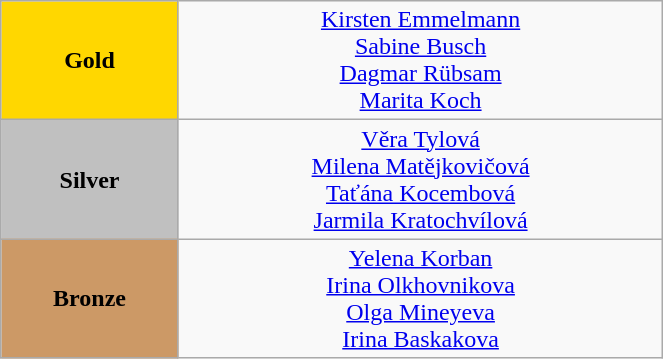<table class="wikitable" style="text-align:center; " width="35%">
<tr>
<td bgcolor="gold"><strong>Gold</strong></td>
<td><a href='#'>Kirsten Emmelmann</a><br><a href='#'>Sabine Busch</a><br><a href='#'>Dagmar Rübsam</a><br><a href='#'>Marita Koch</a><br><small><em></em></small></td>
</tr>
<tr>
<td bgcolor="silver"><strong>Silver</strong></td>
<td><a href='#'>Věra Tylová</a><br><a href='#'>Milena Matějkovičová</a><br><a href='#'>Taťána Kocembová</a><br><a href='#'>Jarmila Kratochvílová</a><br><small><em></em></small></td>
</tr>
<tr>
<td bgcolor="CC9966"><strong>Bronze</strong></td>
<td><a href='#'>Yelena Korban</a><br><a href='#'>Irina Olkhovnikova</a><br><a href='#'>Olga Mineyeva</a><br><a href='#'>Irina Baskakova</a><br><small><em></em></small></td>
</tr>
</table>
